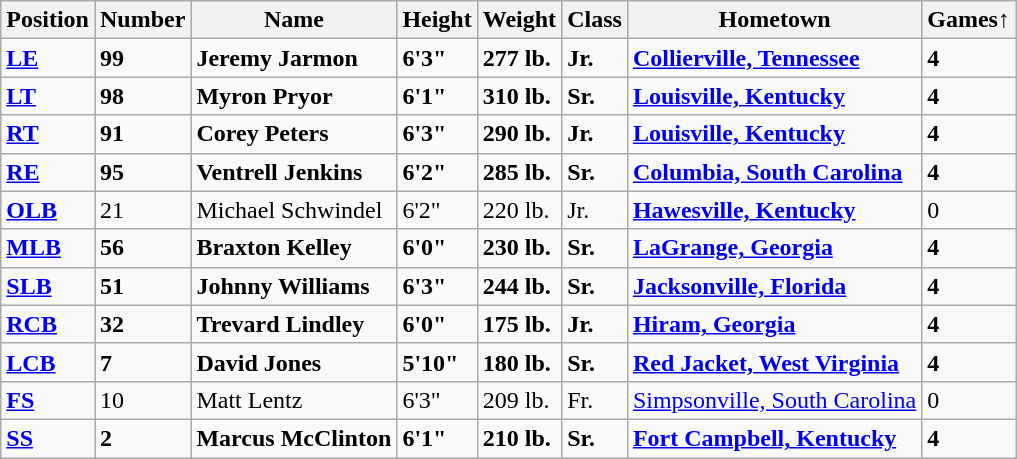<table class="wikitable">
<tr>
<th>Position</th>
<th>Number</th>
<th>Name</th>
<th>Height</th>
<th>Weight</th>
<th>Class</th>
<th>Hometown</th>
<th>Games↑</th>
</tr>
<tr>
<td><strong><a href='#'>LE</a></strong></td>
<td><strong>99</strong></td>
<td><strong>Jeremy Jarmon</strong></td>
<td><strong>6'3"</strong></td>
<td><strong>277 lb.</strong></td>
<td><strong>Jr.</strong></td>
<td><strong><a href='#'>Collierville, Tennessee</a></strong></td>
<td><strong>4</strong></td>
</tr>
<tr>
<td><strong><a href='#'>LT</a></strong></td>
<td><strong>98</strong></td>
<td><strong>Myron Pryor</strong></td>
<td><strong>6'1"</strong></td>
<td><strong>310 lb.</strong></td>
<td><strong>Sr.</strong></td>
<td><strong><a href='#'>Louisville, Kentucky</a></strong></td>
<td><strong>4</strong></td>
</tr>
<tr>
<td><strong><a href='#'>RT</a></strong></td>
<td><strong>91</strong></td>
<td><strong>Corey Peters</strong></td>
<td><strong>6'3"</strong></td>
<td><strong>290 lb.</strong></td>
<td><strong>Jr.</strong></td>
<td><strong><a href='#'>Louisville, Kentucky</a></strong></td>
<td><strong>4</strong></td>
</tr>
<tr>
<td><strong><a href='#'>RE</a></strong></td>
<td><strong>95</strong></td>
<td><strong>Ventrell Jenkins</strong></td>
<td><strong>6'2"</strong></td>
<td><strong>285 lb.</strong></td>
<td><strong>Sr.</strong></td>
<td><strong><a href='#'>Columbia, South Carolina</a></strong></td>
<td><strong>4</strong></td>
</tr>
<tr>
<td><strong><a href='#'>OLB</a></strong></td>
<td>21</td>
<td>Michael Schwindel</td>
<td>6'2"</td>
<td>220 lb.</td>
<td>Jr.</td>
<td><strong><a href='#'>Hawesville, Kentucky</a></strong></td>
<td>0</td>
</tr>
<tr>
<td><strong><a href='#'>MLB</a></strong></td>
<td><strong>56</strong></td>
<td><strong>Braxton Kelley</strong></td>
<td><strong>6'0"</strong></td>
<td><strong>230 lb.</strong></td>
<td><strong>Sr.</strong></td>
<td><strong><a href='#'>LaGrange, Georgia</a></strong></td>
<td><strong>4</strong></td>
</tr>
<tr>
<td><strong><a href='#'>SLB</a></strong></td>
<td><strong>51</strong></td>
<td><strong>Johnny Williams</strong></td>
<td><strong>6'3"</strong></td>
<td><strong>244 lb.</strong></td>
<td><strong>Sr.</strong></td>
<td><strong><a href='#'>Jacksonville, Florida</a></strong></td>
<td><strong>4</strong></td>
</tr>
<tr>
<td><strong><a href='#'>RCB</a></strong></td>
<td><strong>32</strong></td>
<td><strong>Trevard Lindley</strong></td>
<td><strong>6'0"</strong></td>
<td><strong>175 lb.</strong></td>
<td><strong>Jr.</strong></td>
<td><strong><a href='#'>Hiram, Georgia</a></strong></td>
<td><strong>4</strong></td>
</tr>
<tr>
<td><strong><a href='#'>LCB</a></strong></td>
<td><strong>7</strong></td>
<td><strong>David Jones</strong></td>
<td><strong>5'10"</strong></td>
<td><strong>180 lb.</strong></td>
<td><strong>Sr.</strong></td>
<td><strong><a href='#'>Red Jacket, West Virginia</a></strong></td>
<td><strong>4</strong></td>
</tr>
<tr>
<td><strong><a href='#'>FS</a></strong></td>
<td>10</td>
<td>Matt Lentz</td>
<td>6'3"</td>
<td>209 lb.</td>
<td>Fr.</td>
<td><a href='#'>Simpsonville, South Carolina</a></td>
<td>0</td>
</tr>
<tr>
<td><strong><a href='#'>SS</a></strong></td>
<td><strong>2</strong></td>
<td><strong>Marcus McClinton</strong></td>
<td><strong>6'1"</strong></td>
<td><strong>210 lb.</strong></td>
<td><strong>Sr.</strong></td>
<td><strong><a href='#'>Fort Campbell, Kentucky</a></strong></td>
<td><strong>4</strong></td>
</tr>
</table>
